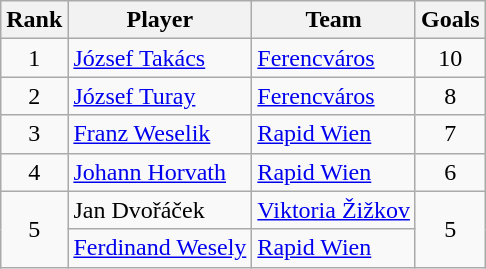<table class="wikitable" style="text-align:center">
<tr>
<th>Rank</th>
<th>Player</th>
<th>Team</th>
<th>Goals</th>
</tr>
<tr>
<td>1</td>
<td align=left> <a href='#'>József Takács</a></td>
<td align=left> <a href='#'>Ferencváros</a></td>
<td>10</td>
</tr>
<tr>
<td>2</td>
<td align=left> <a href='#'>József Turay</a></td>
<td align=left> <a href='#'>Ferencváros</a></td>
<td>8</td>
</tr>
<tr>
<td>3</td>
<td align=left> <a href='#'>Franz Weselik</a></td>
<td align=left> <a href='#'>Rapid Wien</a></td>
<td>7</td>
</tr>
<tr>
<td>4</td>
<td align=left> <a href='#'>Johann Horvath</a></td>
<td align=left> <a href='#'>Rapid Wien</a></td>
<td>6</td>
</tr>
<tr>
<td rowspan=2>5</td>
<td align=left> Jan Dvořáček</td>
<td align=left> <a href='#'>Viktoria Žižkov</a></td>
<td rowspan=2>5</td>
</tr>
<tr>
<td align=left> <a href='#'>Ferdinand Wesely</a></td>
<td align=left> <a href='#'>Rapid Wien</a></td>
</tr>
</table>
